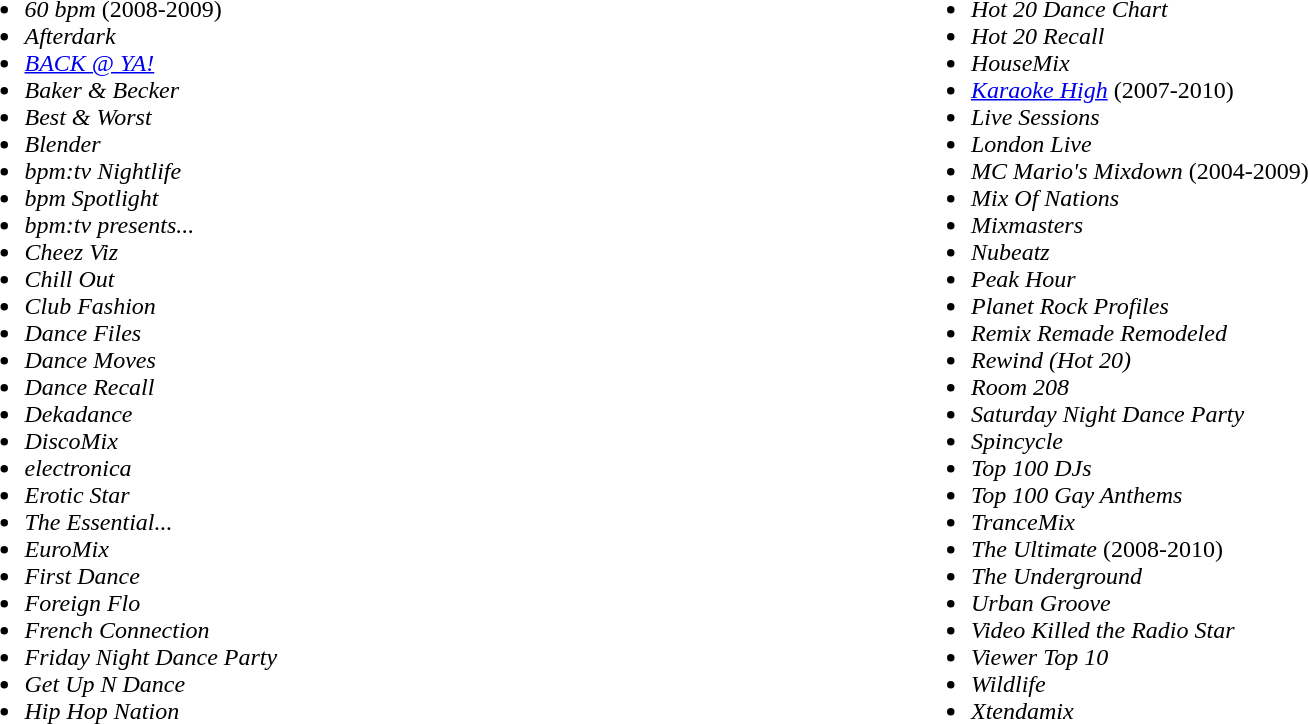<table width=100%>
<tr valign ="top">
<td width=50%><br><ul><li><em>60 bpm</em> (2008-2009)</li><li><em>Afterdark</em></li><li><em><a href='#'>BACK @ YA!</a></em></li><li><em>Baker & Becker</em></li><li><em>Best & Worst</em></li><li><em>Blender</em></li><li><em>bpm:tv Nightlife</em></li><li><em>bpm Spotlight</em></li><li><em>bpm:tv presents...</em></li><li><em>Cheez Viz</em></li><li><em>Chill Out</em></li><li><em>Club Fashion</em></li><li><em>Dance Files</em></li><li><em>Dance Moves</em></li><li><em>Dance Recall</em></li><li><em>Dekadance</em></li><li><em>DiscoMix</em></li><li><em>electronica</em></li><li><em>Erotic Star</em></li><li><em>The Essential...</em></li><li><em>EuroMix</em></li><li><em>First Dance</em></li><li><em>Foreign Flo</em></li><li><em>French Connection</em></li><li><em>Friday Night Dance Party</em></li><li><em>Get Up N Dance</em></li><li><em>Hip Hop Nation</em></li></ul></td>
<td width=50%><br><ul><li><em>Hot 20 Dance Chart</em></li><li><em>Hot 20 Recall</em></li><li><em>HouseMix</em></li><li><em><a href='#'>Karaoke High</a></em> (2007-2010)</li><li><em>Live Sessions</em></li><li><em>London Live</em></li><li><em>MC Mario's Mixdown</em> (2004-2009)</li><li><em>Mix Of Nations</em></li><li><em>Mixmasters</em></li><li><em>Nubeatz</em></li><li><em>Peak Hour</em></li><li><em>Planet Rock Profiles</em></li><li><em>Remix Remade Remodeled</em></li><li><em>Rewind (Hot 20)</em></li><li><em>Room 208</em></li><li><em>Saturday Night Dance Party</em></li><li><em>Spincycle</em></li><li><em>Top 100 DJs </em></li><li><em>Top 100 Gay Anthems</em></li><li><em>TranceMix</em></li><li><em>The Ultimate</em> (2008-2010)</li><li><em>The Underground</em></li><li><em>Urban Groove</em></li><li><em>Video Killed the Radio Star</em></li><li><em>Viewer Top 10</em></li><li><em>Wildlife</em></li><li><em>Xtendamix</em></li></ul></td>
</tr>
</table>
